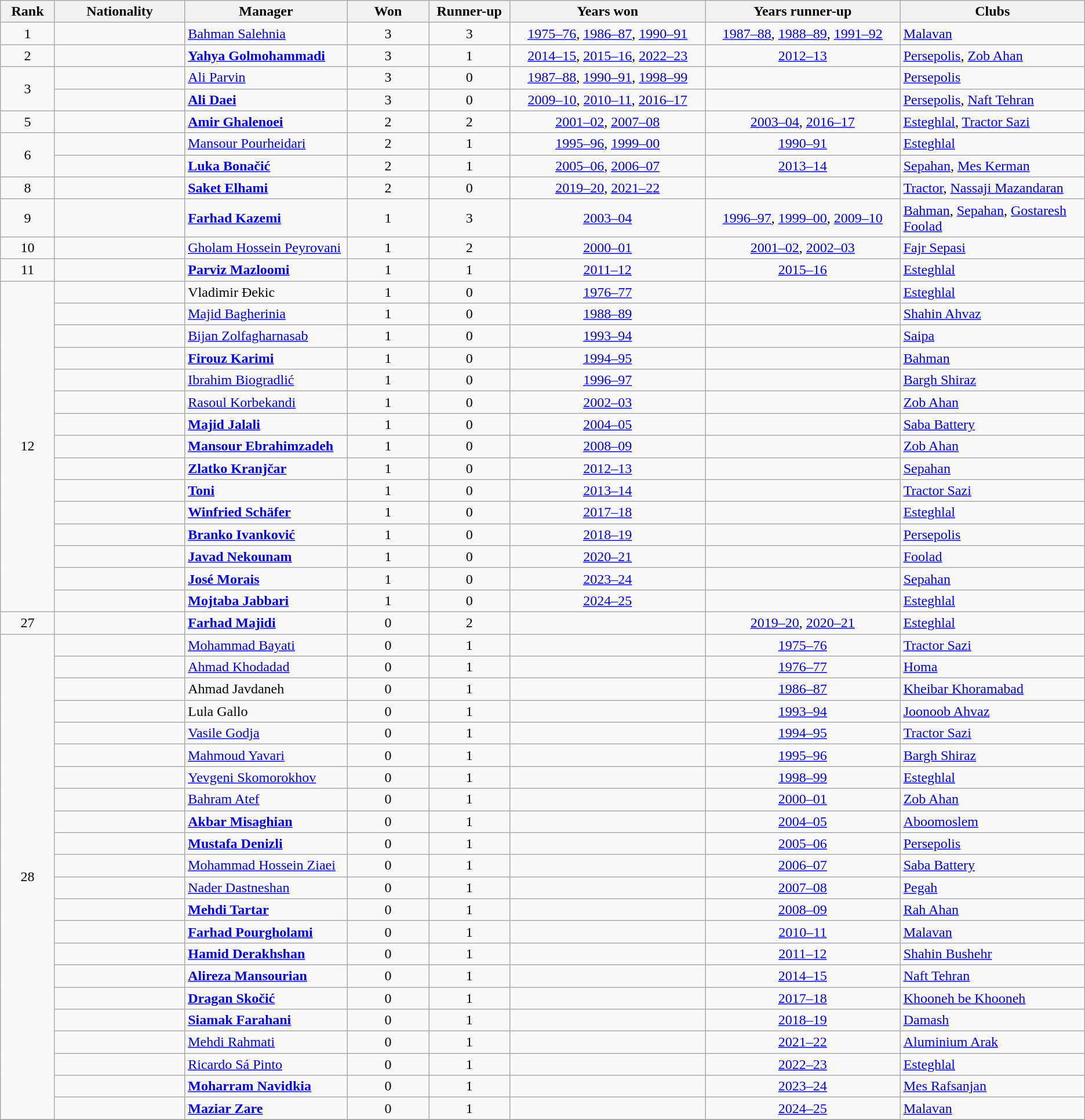<table class="wikitable" style=text-align:center>
<tr>
<th width=5%>Rank</th>
<th width=12%>Nationality</th>
<th width=15%>Manager</th>
<th width=7.5%>Won</th>
<th width=7.5%>Runner-up</th>
<th width=18%>Years won</th>
<th width=18%>Years runner-up</th>
<th width=45%>Clubs</th>
</tr>
<tr>
<td rowspan=1>1</td>
<td align=left></td>
<td align=left><a href='#'>Bahman Salehnia</a></td>
<td>3</td>
<td>3</td>
<td><a href='#'>1975–76</a>, <a href='#'>1986–87</a>, <a href='#'>1990–91</a></td>
<td><a href='#'>1987–88</a>, <a href='#'>1988–89</a>, <a href='#'>1991–92</a></td>
<td align=left><a href='#'>Malavan</a></td>
</tr>
<tr>
<td rowspan=1>2</td>
<td align=left></td>
<td align=left><strong><a href='#'>Yahya Golmohammadi</a></strong></td>
<td>3</td>
<td>1</td>
<td><a href='#'>2014–15</a>, <a href='#'>2015–16</a>, <a href='#'>2022–23</a></td>
<td><a href='#'>2012–13</a></td>
<td align=left><a href='#'>Persepolis</a>, <a href='#'>Zob Ahan</a></td>
</tr>
<tr>
<td rowspan=2>3</td>
<td align=left></td>
<td align=left><a href='#'>Ali Parvin</a></td>
<td>3</td>
<td>0</td>
<td><a href='#'>1987–88</a>, <a href='#'>1990–91</a>, <a href='#'>1998–99</a></td>
<td></td>
<td align=left><a href='#'>Persepolis</a></td>
</tr>
<tr>
<td align=left></td>
<td align=left><strong><a href='#'>Ali Daei</a></strong></td>
<td>3</td>
<td>0</td>
<td><a href='#'>2009–10</a>, <a href='#'>2010–11</a>, <a href='#'>2016–17</a></td>
<td></td>
<td align=left><a href='#'>Persepolis</a>, <a href='#'>Naft Tehran</a></td>
</tr>
<tr>
<td rowspan=1>5</td>
<td align=left></td>
<td align=left><strong><a href='#'>Amir Ghalenoei</a></strong></td>
<td>2</td>
<td>2</td>
<td><a href='#'>2001–02</a>, <a href='#'>2007–08</a></td>
<td><a href='#'>2003–04</a>, <a href='#'>2016–17</a></td>
<td align=left><a href='#'>Esteghlal</a>, <a href='#'>Tractor Sazi</a></td>
</tr>
<tr>
<td rowspan=2>6</td>
<td align=left></td>
<td align=left><a href='#'>Mansour Pourheidari</a></td>
<td>2</td>
<td>1</td>
<td><a href='#'>1995–96</a>, <a href='#'>1999–00</a></td>
<td><a href='#'>1990–91</a></td>
<td align=left><a href='#'>Esteghlal</a></td>
</tr>
<tr>
<td align=left></td>
<td align=left><strong><a href='#'>Luka Bonačić</a></strong></td>
<td>2</td>
<td>1</td>
<td><a href='#'>2005–06</a>, <a href='#'>2006–07</a></td>
<td><a href='#'>2013–14</a></td>
<td align=left><a href='#'>Sepahan</a>, <a href='#'>Mes Kerman</a></td>
</tr>
<tr>
<td rowspan=1>8</td>
<td align=left></td>
<td align=left><strong><a href='#'>Saket Elhami</a></strong></td>
<td>2</td>
<td>0</td>
<td><a href='#'>2019–20</a>, <a href='#'>2021–22</a></td>
<td></td>
<td align=left><a href='#'>Tractor</a>, <a href='#'>Nassaji Mazandaran</a></td>
</tr>
<tr>
<td rowspan=1>9</td>
<td align=left></td>
<td align=left><strong><a href='#'>Farhad Kazemi</a></strong></td>
<td>1</td>
<td>3</td>
<td><a href='#'>2003–04</a></td>
<td><a href='#'>1996–97</a>, <a href='#'>1999–00</a>, <a href='#'>2009–10</a></td>
<td align=left><a href='#'>Bahman</a>, <a href='#'>Sepahan</a>, <a href='#'>Gostaresh Foolad</a></td>
</tr>
<tr>
<td rowspan=1>10</td>
<td align=left></td>
<td align=left><a href='#'>Gholam Hossein Peyrovani</a></td>
<td>1</td>
<td>2</td>
<td><a href='#'>2000–01</a></td>
<td><a href='#'>2001–02</a>, <a href='#'>2002–03</a></td>
<td align=left><a href='#'>Fajr Sepasi</a></td>
</tr>
<tr>
<td>11</td>
<td align=left></td>
<td align=left><strong><a href='#'>Parviz Mazloomi</a></strong></td>
<td>1</td>
<td>1</td>
<td><a href='#'>2011–12</a></td>
<td><a href='#'>2015–16</a></td>
<td align=left><a href='#'>Esteghlal</a></td>
</tr>
<tr>
<td rowspan=15>12</td>
<td align=left></td>
<td align=left>Vladimir Đekic</td>
<td>1</td>
<td>0</td>
<td><a href='#'>1976–77</a></td>
<td></td>
<td align=left><a href='#'>Esteghlal</a></td>
</tr>
<tr>
<td align=left></td>
<td align=left><a href='#'>Majid Bagherinia</a></td>
<td>1</td>
<td>0</td>
<td><a href='#'>1988–89</a></td>
<td></td>
<td align=left><a href='#'>Shahin Ahvaz</a></td>
</tr>
<tr>
<td align=left></td>
<td align=left><a href='#'>Bijan Zolfagharnasab</a></td>
<td>1</td>
<td>0</td>
<td><a href='#'>1993–94</a></td>
<td></td>
<td align=left><a href='#'>Saipa</a></td>
</tr>
<tr>
<td align=left></td>
<td align=left><strong><a href='#'>Firouz Karimi</a></strong></td>
<td>1</td>
<td>0</td>
<td><a href='#'>1994–95</a></td>
<td></td>
<td align=left><a href='#'>Bahman</a></td>
</tr>
<tr>
<td align=left></td>
<td align=left><a href='#'>Ibrahim Biogradlić</a></td>
<td>1</td>
<td>0</td>
<td><a href='#'>1996–97</a></td>
<td></td>
<td align=left><a href='#'>Bargh Shiraz</a></td>
</tr>
<tr>
<td align=left></td>
<td align=left><a href='#'>Rasoul Korbekandi</a></td>
<td>1</td>
<td>0</td>
<td><a href='#'>2002–03</a></td>
<td></td>
<td align=left><a href='#'>Zob Ahan</a></td>
</tr>
<tr>
<td align=left></td>
<td align=left><strong><a href='#'>Majid Jalali</a></strong></td>
<td>1</td>
<td>0</td>
<td><a href='#'>2004–05</a></td>
<td></td>
<td align=left><a href='#'>Saba Battery</a></td>
</tr>
<tr>
<td align=left></td>
<td align=left><strong><a href='#'>Mansour Ebrahimzadeh</a></strong></td>
<td>1</td>
<td>0</td>
<td><a href='#'>2008–09</a></td>
<td></td>
<td align=left><a href='#'>Zob Ahan</a></td>
</tr>
<tr>
<td align=left></td>
<td align=left><strong><a href='#'>Zlatko Kranjčar</a></strong></td>
<td>1</td>
<td>0</td>
<td><a href='#'>2012–13</a></td>
<td></td>
<td align=left><a href='#'>Sepahan</a></td>
</tr>
<tr>
<td align=left></td>
<td align=left><strong><a href='#'>Toni</a></strong></td>
<td>1</td>
<td>0</td>
<td><a href='#'>2013–14</a></td>
<td></td>
<td align=left><a href='#'>Tractor Sazi</a></td>
</tr>
<tr>
<td align=left></td>
<td align=left><strong><a href='#'>Winfried Schäfer</a></strong></td>
<td>1</td>
<td>0</td>
<td><a href='#'>2017–18</a></td>
<td></td>
<td align=left><a href='#'>Esteghlal</a></td>
</tr>
<tr>
<td align=left></td>
<td align=left><strong><a href='#'>Branko Ivanković</a></strong></td>
<td>1</td>
<td>0</td>
<td><a href='#'>2018–19</a></td>
<td></td>
<td align=left><a href='#'>Persepolis</a></td>
</tr>
<tr>
<td align=left></td>
<td align=left><strong><a href='#'>Javad Nekounam</a></strong></td>
<td>1</td>
<td>0</td>
<td><a href='#'>2020–21</a></td>
<td></td>
<td align=left><a href='#'>Foolad</a></td>
</tr>
<tr>
<td align=left></td>
<td align=left><strong><a href='#'>José Morais</a></strong></td>
<td>1</td>
<td>0</td>
<td><a href='#'>2023–24</a></td>
<td></td>
<td align=left><a href='#'>Sepahan</a></td>
</tr>
<tr>
<td align=left></td>
<td align=left><strong><a href='#'>Mojtaba Jabbari</a></strong></td>
<td>1</td>
<td>0</td>
<td><a href='#'>2024–25</a></td>
<td></td>
<td align=left><a href='#'>Esteghlal</a></td>
</tr>
<tr>
<td rowspan=1>27</td>
<td align=left></td>
<td align=left><strong><a href='#'>Farhad Majidi</a></strong></td>
<td>0</td>
<td>2</td>
<td></td>
<td><a href='#'>2019–20</a>, <a href='#'>2020–21</a></td>
<td align=left><a href='#'>Esteghlal</a></td>
</tr>
<tr>
<td rowspan=22>28</td>
<td align=left></td>
<td align=left><a href='#'>Mohammad Bayati</a></td>
<td>0</td>
<td>1</td>
<td></td>
<td><a href='#'>1975–76</a></td>
<td align=left><a href='#'>Tractor Sazi</a></td>
</tr>
<tr>
<td align=left></td>
<td align=left><a href='#'>Ahmad Khodadad</a></td>
<td>0</td>
<td>1</td>
<td></td>
<td><a href='#'>1976–77</a></td>
<td align=left><a href='#'>Homa</a></td>
</tr>
<tr>
<td align=left></td>
<td align=left>Ahmad Javdaneh</td>
<td>0</td>
<td>1</td>
<td></td>
<td><a href='#'>1986–87</a></td>
<td align=left><a href='#'>Kheibar Khoramabad</a></td>
</tr>
<tr>
<td align=left></td>
<td align=left>Lula Gallo</td>
<td>0</td>
<td>1</td>
<td></td>
<td><a href='#'>1993–94</a></td>
<td align=left><a href='#'>Joonoob Ahvaz</a></td>
</tr>
<tr>
<td align=left></td>
<td align=left><a href='#'>Vasile Godja</a></td>
<td>0</td>
<td>1</td>
<td></td>
<td><a href='#'>1994–95</a></td>
<td align=left><a href='#'>Tractor Sazi</a></td>
</tr>
<tr>
<td align=left></td>
<td align=left><a href='#'>Mahmoud Yavari</a></td>
<td>0</td>
<td>1</td>
<td></td>
<td><a href='#'>1995–96</a></td>
<td align=left><a href='#'>Bargh Shiraz</a></td>
</tr>
<tr>
<td align=left></td>
<td align=left><a href='#'>Yevgeni Skomorokhov</a></td>
<td>0</td>
<td>1</td>
<td></td>
<td><a href='#'>1998–99</a></td>
<td align=left><a href='#'>Esteghlal</a></td>
</tr>
<tr>
<td align=left></td>
<td align=left><a href='#'>Bahram Atef</a></td>
<td>0</td>
<td>1</td>
<td></td>
<td><a href='#'>2000–01</a></td>
<td align=left><a href='#'>Zob Ahan</a></td>
</tr>
<tr>
<td align=left></td>
<td align=left><strong><a href='#'>Akbar Misaghian</a></strong></td>
<td>0</td>
<td>1</td>
<td></td>
<td><a href='#'>2004–05</a></td>
<td align=left><a href='#'>Aboomoslem</a></td>
</tr>
<tr>
<td align=left></td>
<td align=left><strong><a href='#'>Mustafa Denizli</a></strong></td>
<td>0</td>
<td>1</td>
<td></td>
<td><a href='#'>2005–06</a></td>
<td align=left><a href='#'>Persepolis</a></td>
</tr>
<tr>
<td align=left></td>
<td align=left><a href='#'>Mohammad Hossein Ziaei</a></td>
<td>0</td>
<td>1</td>
<td></td>
<td><a href='#'>2006–07</a></td>
<td align=left><a href='#'>Saba Battery</a></td>
</tr>
<tr>
<td align=left></td>
<td align=left><a href='#'>Nader Dastneshan</a></td>
<td>0</td>
<td>1</td>
<td></td>
<td><a href='#'>2007–08</a></td>
<td align=left><a href='#'>Pegah</a></td>
</tr>
<tr>
<td align=left></td>
<td align=left><strong><a href='#'>Mehdi Tartar</a></strong></td>
<td>0</td>
<td>1</td>
<td></td>
<td><a href='#'>2008–09</a></td>
<td align=left><a href='#'>Rah Ahan</a></td>
</tr>
<tr>
<td align=left></td>
<td align=left><strong><a href='#'>Farhad Pourgholami</a></strong></td>
<td>0</td>
<td>1</td>
<td></td>
<td><a href='#'>2010–11</a></td>
<td align=left><a href='#'>Malavan</a></td>
</tr>
<tr>
<td align=left></td>
<td align=left><strong><a href='#'>Hamid Derakhshan</a></strong></td>
<td>0</td>
<td>1</td>
<td></td>
<td><a href='#'>2011–12</a></td>
<td align=left><a href='#'>Shahin Bushehr</a></td>
</tr>
<tr>
<td align=left></td>
<td align=left><strong><a href='#'>Alireza Mansourian</a></strong></td>
<td>0</td>
<td>1</td>
<td></td>
<td><a href='#'>2014–15</a></td>
<td align=left><a href='#'>Naft Tehran</a></td>
</tr>
<tr>
<td align=left></td>
<td align=left><strong><a href='#'>Dragan Skočić</a></strong></td>
<td>0</td>
<td>1</td>
<td></td>
<td><a href='#'>2017–18</a></td>
<td align=left><a href='#'>Khooneh be Khooneh</a></td>
</tr>
<tr>
<td align=left></td>
<td align=left><strong><a href='#'>Siamak Farahani</a></strong></td>
<td>0</td>
<td>1</td>
<td></td>
<td><a href='#'>2018–19</a></td>
<td align=left><a href='#'>Damash</a></td>
</tr>
<tr>
<td align=left></td>
<td align=left><a href='#'>Mehdi Rahmati</a></td>
<td>0</td>
<td>1</td>
<td></td>
<td><a href='#'>2021–22</a></td>
<td align=left><a href='#'>Aluminium Arak</a></td>
</tr>
<tr>
<td align=left></td>
<td align=left><a href='#'>Ricardo Sá Pinto</a></td>
<td>0</td>
<td>1</td>
<td></td>
<td><a href='#'>2022–23</a></td>
<td align=left><a href='#'>Esteghlal</a></td>
</tr>
<tr>
<td align=left></td>
<td align=left><strong><a href='#'>Moharram Navidkia</a></strong></td>
<td>0</td>
<td>1</td>
<td></td>
<td><a href='#'>2023–24</a></td>
<td align=left><a href='#'>Mes Rafsanjan</a></td>
</tr>
<tr>
<td align=left></td>
<td align=left><strong><a href='#'>Maziar Zare</a></strong></td>
<td>0</td>
<td>1</td>
<td></td>
<td><a href='#'>2024–25</a></td>
<td align=left><a href='#'>Malavan</a></td>
</tr>
<tr>
</tr>
</table>
